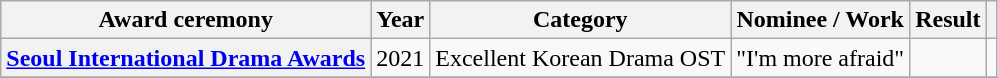<table class="wikitable plainrowheaders sortable">
<tr>
<th scope="col">Award ceremony</th>
<th scope="col">Year</th>
<th scope="col">Category</th>
<th scope="col">Nominee / Work</th>
<th scope="col">Result</th>
<th scope="col" class="unsortable"></th>
</tr>
<tr>
<th scope="row"><a href='#'>Seoul International Drama Awards</a></th>
<td style="text-align:center">2021</td>
<td>Excellent Korean Drama OST</td>
<td>"I'm more afraid"</td>
<td></td>
<td style="text-align:center"></td>
</tr>
<tr>
</tr>
</table>
